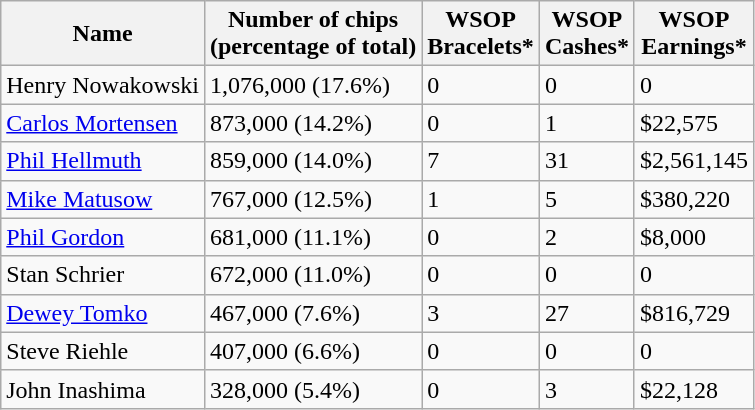<table class="wikitable sortable">
<tr>
<th>Name</th>
<th>Number of chips<br>(percentage of total)</th>
<th>WSOP<br>Bracelets*</th>
<th>WSOP<br>Cashes*</th>
<th>WSOP<br>Earnings*</th>
</tr>
<tr>
<td> Henry Nowakowski</td>
<td>1,076,000 (17.6%)</td>
<td>0</td>
<td>0</td>
<td>0</td>
</tr>
<tr>
<td> <a href='#'>Carlos Mortensen</a></td>
<td>873,000 (14.2%)</td>
<td>0</td>
<td>1</td>
<td>$22,575</td>
</tr>
<tr>
<td> <a href='#'>Phil Hellmuth</a></td>
<td>859,000 (14.0%)</td>
<td>7</td>
<td>31</td>
<td>$2,561,145</td>
</tr>
<tr>
<td> <a href='#'>Mike Matusow</a></td>
<td>767,000 (12.5%)</td>
<td>1</td>
<td>5</td>
<td>$380,220</td>
</tr>
<tr>
<td> <a href='#'>Phil Gordon</a></td>
<td>681,000 (11.1%)</td>
<td>0</td>
<td>2</td>
<td>$8,000</td>
</tr>
<tr>
<td> Stan Schrier</td>
<td>672,000 (11.0%)</td>
<td>0</td>
<td>0</td>
<td>0</td>
</tr>
<tr>
<td> <a href='#'>Dewey Tomko</a></td>
<td>467,000 (7.6%)</td>
<td>3</td>
<td>27</td>
<td>$816,729</td>
</tr>
<tr>
<td> Steve Riehle</td>
<td>407,000 (6.6%)</td>
<td>0</td>
<td>0</td>
<td>0</td>
</tr>
<tr>
<td> John Inashima</td>
<td>328,000 (5.4%)</td>
<td>0</td>
<td>3</td>
<td>$22,128</td>
</tr>
</table>
